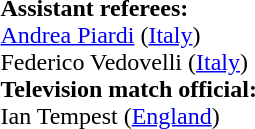<table style="width:100%">
<tr>
<td><br><strong>Assistant referees:</strong>
<br><a href='#'>Andrea Piardi</a> (<a href='#'>Italy</a>)
<br>Federico Vedovelli (<a href='#'>Italy</a>)
<br><strong>Television match official:</strong>
<br>Ian Tempest (<a href='#'>England</a>)</td>
</tr>
</table>
